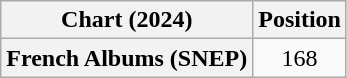<table class="wikitable plainrowheaders" style="text-align:center">
<tr>
<th scope="col">Chart (2024)</th>
<th scope="col">Position</th>
</tr>
<tr>
<th scope="row">French Albums (SNEP)</th>
<td>168</td>
</tr>
</table>
